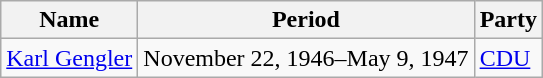<table class="wikitable">
<tr>
<th>Name</th>
<th>Period</th>
<th>Party</th>
</tr>
<tr>
<td><a href='#'>Karl Gengler</a></td>
<td>November 22, 1946–May 9, 1947</td>
<td><a href='#'>CDU</a></td>
</tr>
</table>
